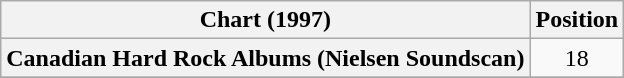<table class="wikitable sortable plainrowheaders">
<tr>
<th scope="col">Chart (1997)</th>
<th scope="col">Position</th>
</tr>
<tr>
<th scope="row">Canadian Hard Rock Albums (Nielsen Soundscan)</th>
<td align="center">18</td>
</tr>
<tr>
</tr>
</table>
